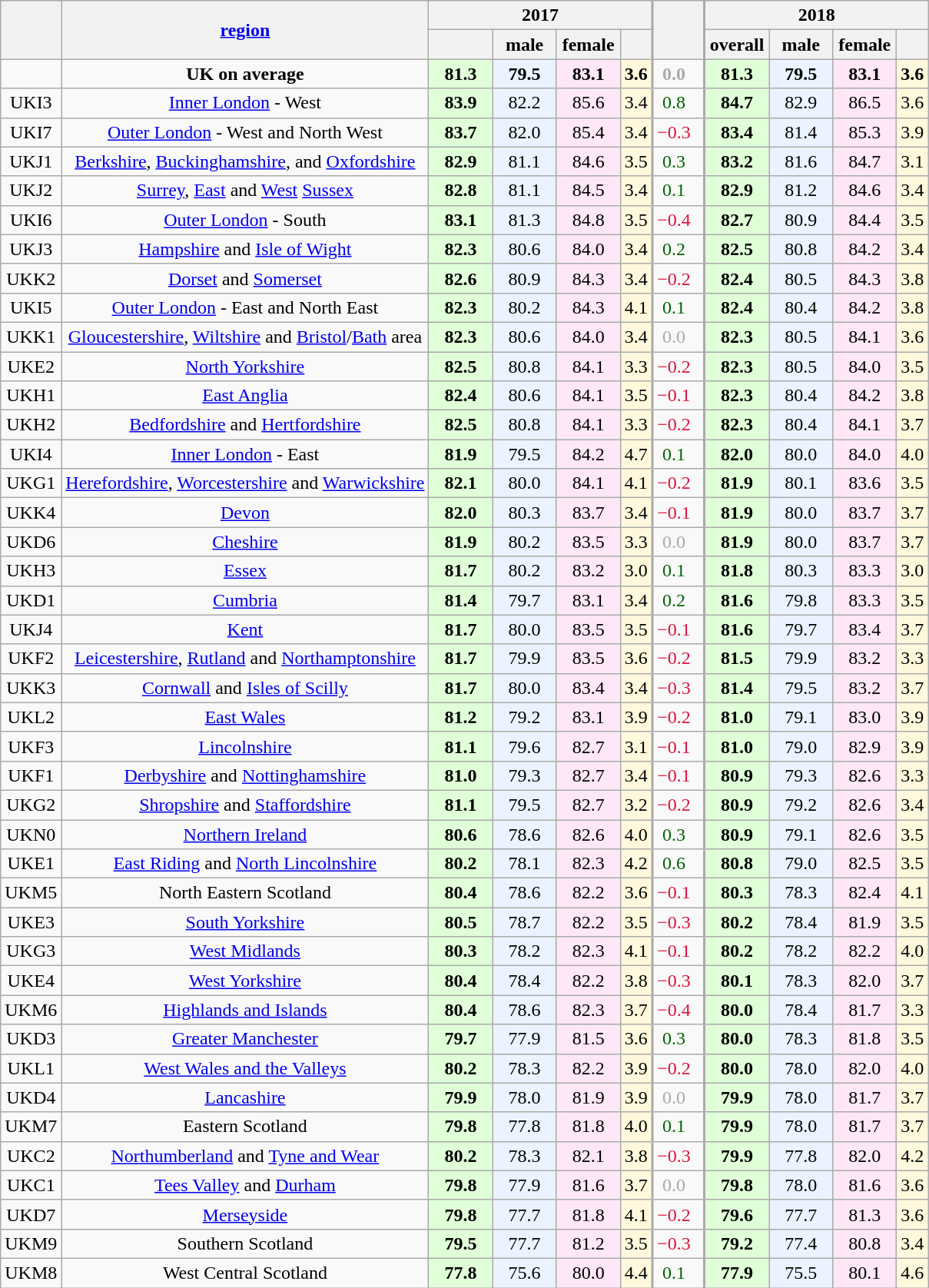<table class="wikitable sortable mw-datatable static-row-numbers sticky-header-multi sort-under col1left col2left col7right col12right" style="text-align:center;">
<tr>
<th rowspan=2 style="vertical-align:middle;"></th>
<th rowspan=2 style="vertical-align:middle;"><a href='#'>region</a></th>
<th colspan=4>2017</th>
<th rowspan=2 style="vertical-align:middle;border-left-width:2px;"></th>
<th colspan=4 style="border-left-width:2px;">2018</th>
</tr>
<tr>
<th style="vertical-align:middle;min-width:3em;"></th>
<th style="vertical-align:middle;min-width:3em;">male</th>
<th style="vertical-align:middle;min-width:3em;">female</th>
<th></th>
<th style="vertical-align:middle;min-width:3em;border-left-width:2px;">overall</th>
<th style="vertical-align:middle;min-width:3em;">male</th>
<th style="vertical-align:middle;min-width:3em;">female</th>
<th></th>
</tr>
<tr class=static-row-header>
<td></td>
<td><strong>UK on average</strong></td>
<td style="background:#e0ffd8;"><strong>81.3</strong></td>
<td style="background:#eaf3ff;"><strong>79.5</strong></td>
<td style="background:#fee7f6;"><strong>83.1</strong></td>
<td style="background:#fff8dc;"><strong>3.6</strong></td>
<td style="padding-right:1.5ex;color:darkgray;border-left-width:2px;"><strong>0.0</strong></td>
<td style="background:#e0ffd8;border-left-width:2px;"><strong>81.3</strong></td>
<td style="background:#eaf3ff;"><strong>79.5</strong></td>
<td style="background:#fee7f6;"><strong>83.1</strong></td>
<td style="background:#fff8dc;"><strong>3.6</strong></td>
</tr>
<tr>
<td>UKI3</td>
<td><a href='#'>Inner London</a> - West</td>
<td style="background:#e0ffd8;"><strong>83.9</strong></td>
<td style="background:#eaf3ff;">82.2</td>
<td style="background:#fee7f6;">85.6</td>
<td style="background:#fff8dc;">3.4</td>
<td style="padding-right:1.5ex;color:darkgreen;border-left-width:2px;">0.8</td>
<td style="background:#e0ffd8;border-left-width:2px;"><strong>84.7</strong></td>
<td style="background:#eaf3ff;">82.9</td>
<td style="background:#fee7f6;">86.5</td>
<td style="background:#fff8dc;">3.6</td>
</tr>
<tr>
<td>UKI7</td>
<td><a href='#'>Outer London</a> - West and North West</td>
<td style="background:#e0ffd8;"><strong>83.7</strong></td>
<td style="background:#eaf3ff;">82.0</td>
<td style="background:#fee7f6;">85.4</td>
<td style="background:#fff8dc;">3.4</td>
<td style="padding-right:1.5ex;color:crimson;border-left-width:2px;">−0.3</td>
<td style="background:#e0ffd8;border-left-width:2px;"><strong>83.4</strong></td>
<td style="background:#eaf3ff;">81.4</td>
<td style="background:#fee7f6;">85.3</td>
<td style="background:#fff8dc;">3.9</td>
</tr>
<tr>
<td>UKJ1</td>
<td><a href='#'>Berkshire</a>, <a href='#'>Buckinghamshire</a>, and <a href='#'>Oxfordshire</a></td>
<td style="background:#e0ffd8;"><strong>82.9</strong></td>
<td style="background:#eaf3ff;">81.1</td>
<td style="background:#fee7f6;">84.6</td>
<td style="background:#fff8dc;">3.5</td>
<td style="padding-right:1.5ex;color:darkgreen;border-left-width:2px;">0.3</td>
<td style="background:#e0ffd8;border-left-width:2px;"><strong>83.2</strong></td>
<td style="background:#eaf3ff;">81.6</td>
<td style="background:#fee7f6;">84.7</td>
<td style="background:#fff8dc;">3.1</td>
</tr>
<tr>
<td>UKJ2</td>
<td><a href='#'>Surrey</a>, <a href='#'>East</a> and <a href='#'>West</a> <a href='#'>Sussex</a></td>
<td style="background:#e0ffd8;"><strong>82.8</strong></td>
<td style="background:#eaf3ff;">81.1</td>
<td style="background:#fee7f6;">84.5</td>
<td style="background:#fff8dc;">3.4</td>
<td style="padding-right:1.5ex;color:darkgreen;border-left-width:2px;">0.1</td>
<td style="background:#e0ffd8;border-left-width:2px;"><strong>82.9</strong></td>
<td style="background:#eaf3ff;">81.2</td>
<td style="background:#fee7f6;">84.6</td>
<td style="background:#fff8dc;">3.4</td>
</tr>
<tr>
<td>UKI6</td>
<td><a href='#'>Outer London</a> - South</td>
<td style="background:#e0ffd8;"><strong>83.1</strong></td>
<td style="background:#eaf3ff;">81.3</td>
<td style="background:#fee7f6;">84.8</td>
<td style="background:#fff8dc;">3.5</td>
<td style="padding-right:1.5ex;color:crimson;border-left-width:2px;">−0.4</td>
<td style="background:#e0ffd8;border-left-width:2px;"><strong>82.7</strong></td>
<td style="background:#eaf3ff;">80.9</td>
<td style="background:#fee7f6;">84.4</td>
<td style="background:#fff8dc;">3.5</td>
</tr>
<tr>
<td>UKJ3</td>
<td><a href='#'>Hampshire</a> and <a href='#'>Isle of Wight</a></td>
<td style="background:#e0ffd8;"><strong>82.3</strong></td>
<td style="background:#eaf3ff;">80.6</td>
<td style="background:#fee7f6;">84.0</td>
<td style="background:#fff8dc;">3.4</td>
<td style="padding-right:1.5ex;color:darkgreen;border-left-width:2px;">0.2</td>
<td style="background:#e0ffd8;border-left-width:2px;"><strong>82.5</strong></td>
<td style="background:#eaf3ff;">80.8</td>
<td style="background:#fee7f6;">84.2</td>
<td style="background:#fff8dc;">3.4</td>
</tr>
<tr>
<td>UKK2</td>
<td><a href='#'>Dorset</a> and <a href='#'>Somerset</a></td>
<td style="background:#e0ffd8;"><strong>82.6</strong></td>
<td style="background:#eaf3ff;">80.9</td>
<td style="background:#fee7f6;">84.3</td>
<td style="background:#fff8dc;">3.4</td>
<td style="padding-right:1.5ex;color:crimson;border-left-width:2px;">−0.2</td>
<td style="background:#e0ffd8;border-left-width:2px;"><strong>82.4</strong></td>
<td style="background:#eaf3ff;">80.5</td>
<td style="background:#fee7f6;">84.3</td>
<td style="background:#fff8dc;">3.8</td>
</tr>
<tr>
<td>UKI5</td>
<td><a href='#'>Outer London</a> - East and North East</td>
<td style="background:#e0ffd8;"><strong>82.3</strong></td>
<td style="background:#eaf3ff;">80.2</td>
<td style="background:#fee7f6;">84.3</td>
<td style="background:#fff8dc;">4.1</td>
<td style="padding-right:1.5ex;color:darkgreen;border-left-width:2px;">0.1</td>
<td style="background:#e0ffd8;border-left-width:2px;"><strong>82.4</strong></td>
<td style="background:#eaf3ff;">80.4</td>
<td style="background:#fee7f6;">84.2</td>
<td style="background:#fff8dc;">3.8</td>
</tr>
<tr>
<td>UKK1</td>
<td><a href='#'>Gloucestershire</a>, <a href='#'>Wiltshire</a> and <a href='#'>Bristol</a>/<a href='#'>Bath</a> area</td>
<td style="background:#e0ffd8;"><strong>82.3</strong></td>
<td style="background:#eaf3ff;">80.6</td>
<td style="background:#fee7f6;">84.0</td>
<td style="background:#fff8dc;">3.4</td>
<td style="padding-right:1.5ex;color:darkgray;border-left-width:2px;">0.0</td>
<td style="background:#e0ffd8;border-left-width:2px;"><strong>82.3</strong></td>
<td style="background:#eaf3ff;">80.5</td>
<td style="background:#fee7f6;">84.1</td>
<td style="background:#fff8dc;">3.6</td>
</tr>
<tr>
<td>UKE2</td>
<td><a href='#'>North Yorkshire</a></td>
<td style="background:#e0ffd8;"><strong>82.5</strong></td>
<td style="background:#eaf3ff;">80.8</td>
<td style="background:#fee7f6;">84.1</td>
<td style="background:#fff8dc;">3.3</td>
<td style="padding-right:1.5ex;color:crimson;border-left-width:2px;">−0.2</td>
<td style="background:#e0ffd8;border-left-width:2px;"><strong>82.3</strong></td>
<td style="background:#eaf3ff;">80.5</td>
<td style="background:#fee7f6;">84.0</td>
<td style="background:#fff8dc;">3.5</td>
</tr>
<tr>
<td>UKH1</td>
<td><a href='#'>East Anglia</a></td>
<td style="background:#e0ffd8;"><strong>82.4</strong></td>
<td style="background:#eaf3ff;">80.6</td>
<td style="background:#fee7f6;">84.1</td>
<td style="background:#fff8dc;">3.5</td>
<td style="padding-right:1.5ex;color:crimson;border-left-width:2px;">−0.1</td>
<td style="background:#e0ffd8;border-left-width:2px;"><strong>82.3</strong></td>
<td style="background:#eaf3ff;">80.4</td>
<td style="background:#fee7f6;">84.2</td>
<td style="background:#fff8dc;">3.8</td>
</tr>
<tr>
<td>UKH2</td>
<td><a href='#'>Bedfordshire</a> and <a href='#'>Hertfordshire</a></td>
<td style="background:#e0ffd8;"><strong>82.5</strong></td>
<td style="background:#eaf3ff;">80.8</td>
<td style="background:#fee7f6;">84.1</td>
<td style="background:#fff8dc;">3.3</td>
<td style="padding-right:1.5ex;color:crimson;border-left-width:2px;">−0.2</td>
<td style="background:#e0ffd8;border-left-width:2px;"><strong>82.3</strong></td>
<td style="background:#eaf3ff;">80.4</td>
<td style="background:#fee7f6;">84.1</td>
<td style="background:#fff8dc;">3.7</td>
</tr>
<tr>
<td>UKI4</td>
<td><a href='#'>Inner London</a> - East</td>
<td style="background:#e0ffd8;"><strong>81.9</strong></td>
<td style="background:#eaf3ff;">79.5</td>
<td style="background:#fee7f6;">84.2</td>
<td style="background:#fff8dc;">4.7</td>
<td style="padding-right:1.5ex;color:darkgreen;border-left-width:2px;">0.1</td>
<td style="background:#e0ffd8;border-left-width:2px;"><strong>82.0</strong></td>
<td style="background:#eaf3ff;">80.0</td>
<td style="background:#fee7f6;">84.0</td>
<td style="background:#fff8dc;">4.0</td>
</tr>
<tr>
<td>UKG1</td>
<td><a href='#'>Herefordshire</a>, <a href='#'>Worcestershire</a> and <a href='#'>Warwickshire</a></td>
<td style="background:#e0ffd8;"><strong>82.1</strong></td>
<td style="background:#eaf3ff;">80.0</td>
<td style="background:#fee7f6;">84.1</td>
<td style="background:#fff8dc;">4.1</td>
<td style="padding-right:1.5ex;color:crimson;border-left-width:2px;">−0.2</td>
<td style="background:#e0ffd8;border-left-width:2px;"><strong>81.9</strong></td>
<td style="background:#eaf3ff;">80.1</td>
<td style="background:#fee7f6;">83.6</td>
<td style="background:#fff8dc;">3.5</td>
</tr>
<tr>
<td>UKK4</td>
<td><a href='#'>Devon</a></td>
<td style="background:#e0ffd8;"><strong>82.0</strong></td>
<td style="background:#eaf3ff;">80.3</td>
<td style="background:#fee7f6;">83.7</td>
<td style="background:#fff8dc;">3.4</td>
<td style="padding-right:1.5ex;color:crimson;border-left-width:2px;">−0.1</td>
<td style="background:#e0ffd8;border-left-width:2px;"><strong>81.9</strong></td>
<td style="background:#eaf3ff;">80.0</td>
<td style="background:#fee7f6;">83.7</td>
<td style="background:#fff8dc;">3.7</td>
</tr>
<tr>
<td>UKD6</td>
<td><a href='#'>Cheshire</a></td>
<td style="background:#e0ffd8;"><strong>81.9</strong></td>
<td style="background:#eaf3ff;">80.2</td>
<td style="background:#fee7f6;">83.5</td>
<td style="background:#fff8dc;">3.3</td>
<td style="padding-right:1.5ex;color:darkgray;border-left-width:2px;">0.0</td>
<td style="background:#e0ffd8;border-left-width:2px;"><strong>81.9</strong></td>
<td style="background:#eaf3ff;">80.0</td>
<td style="background:#fee7f6;">83.7</td>
<td style="background:#fff8dc;">3.7</td>
</tr>
<tr>
<td>UKH3</td>
<td><a href='#'>Essex</a></td>
<td style="background:#e0ffd8;"><strong>81.7</strong></td>
<td style="background:#eaf3ff;">80.2</td>
<td style="background:#fee7f6;">83.2</td>
<td style="background:#fff8dc;">3.0</td>
<td style="padding-right:1.5ex;color:darkgreen;border-left-width:2px;">0.1</td>
<td style="background:#e0ffd8;border-left-width:2px;"><strong>81.8</strong></td>
<td style="background:#eaf3ff;">80.3</td>
<td style="background:#fee7f6;">83.3</td>
<td style="background:#fff8dc;">3.0</td>
</tr>
<tr>
<td>UKD1</td>
<td><a href='#'>Cumbria</a></td>
<td style="background:#e0ffd8;"><strong>81.4</strong></td>
<td style="background:#eaf3ff;">79.7</td>
<td style="background:#fee7f6;">83.1</td>
<td style="background:#fff8dc;">3.4</td>
<td style="padding-right:1.5ex;color:darkgreen;border-left-width:2px;">0.2</td>
<td style="background:#e0ffd8;border-left-width:2px;"><strong>81.6</strong></td>
<td style="background:#eaf3ff;">79.8</td>
<td style="background:#fee7f6;">83.3</td>
<td style="background:#fff8dc;">3.5</td>
</tr>
<tr>
<td>UKJ4</td>
<td><a href='#'>Kent</a></td>
<td style="background:#e0ffd8;"><strong>81.7</strong></td>
<td style="background:#eaf3ff;">80.0</td>
<td style="background:#fee7f6;">83.5</td>
<td style="background:#fff8dc;">3.5</td>
<td style="padding-right:1.5ex;color:crimson;border-left-width:2px;">−0.1</td>
<td style="background:#e0ffd8;border-left-width:2px;"><strong>81.6</strong></td>
<td style="background:#eaf3ff;">79.7</td>
<td style="background:#fee7f6;">83.4</td>
<td style="background:#fff8dc;">3.7</td>
</tr>
<tr>
<td>UKF2</td>
<td><a href='#'>Leicestershire</a>, <a href='#'>Rutland</a> and <a href='#'>Northamptonshire</a></td>
<td style="background:#e0ffd8;"><strong>81.7</strong></td>
<td style="background:#eaf3ff;">79.9</td>
<td style="background:#fee7f6;">83.5</td>
<td style="background:#fff8dc;">3.6</td>
<td style="padding-right:1.5ex;color:crimson;border-left-width:2px;">−0.2</td>
<td style="background:#e0ffd8;border-left-width:2px;"><strong>81.5</strong></td>
<td style="background:#eaf3ff;">79.9</td>
<td style="background:#fee7f6;">83.2</td>
<td style="background:#fff8dc;">3.3</td>
</tr>
<tr>
<td>UKK3</td>
<td><a href='#'>Cornwall</a> and <a href='#'>Isles of Scilly</a></td>
<td style="background:#e0ffd8;"><strong>81.7</strong></td>
<td style="background:#eaf3ff;">80.0</td>
<td style="background:#fee7f6;">83.4</td>
<td style="background:#fff8dc;">3.4</td>
<td style="padding-right:1.5ex;color:crimson;border-left-width:2px;">−0.3</td>
<td style="background:#e0ffd8;border-left-width:2px;"><strong>81.4</strong></td>
<td style="background:#eaf3ff;">79.5</td>
<td style="background:#fee7f6;">83.2</td>
<td style="background:#fff8dc;">3.7</td>
</tr>
<tr>
<td>UKL2</td>
<td><a href='#'>East Wales</a></td>
<td style="background:#e0ffd8;"><strong>81.2</strong></td>
<td style="background:#eaf3ff;">79.2</td>
<td style="background:#fee7f6;">83.1</td>
<td style="background:#fff8dc;">3.9</td>
<td style="padding-right:1.5ex;color:crimson;border-left-width:2px;">−0.2</td>
<td style="background:#e0ffd8;border-left-width:2px;"><strong>81.0</strong></td>
<td style="background:#eaf3ff;">79.1</td>
<td style="background:#fee7f6;">83.0</td>
<td style="background:#fff8dc;">3.9</td>
</tr>
<tr>
<td>UKF3</td>
<td><a href='#'>Lincolnshire</a></td>
<td style="background:#e0ffd8;"><strong>81.1</strong></td>
<td style="background:#eaf3ff;">79.6</td>
<td style="background:#fee7f6;">82.7</td>
<td style="background:#fff8dc;">3.1</td>
<td style="padding-right:1.5ex;color:crimson;border-left-width:2px;">−0.1</td>
<td style="background:#e0ffd8;border-left-width:2px;"><strong>81.0</strong></td>
<td style="background:#eaf3ff;">79.0</td>
<td style="background:#fee7f6;">82.9</td>
<td style="background:#fff8dc;">3.9</td>
</tr>
<tr>
<td>UKF1</td>
<td><a href='#'>Derbyshire</a> and <a href='#'>Nottinghamshire</a></td>
<td style="background:#e0ffd8;"><strong>81.0</strong></td>
<td style="background:#eaf3ff;">79.3</td>
<td style="background:#fee7f6;">82.7</td>
<td style="background:#fff8dc;">3.4</td>
<td style="padding-right:1.5ex;color:crimson;border-left-width:2px;">−0.1</td>
<td style="background:#e0ffd8;border-left-width:2px;"><strong>80.9</strong></td>
<td style="background:#eaf3ff;">79.3</td>
<td style="background:#fee7f6;">82.6</td>
<td style="background:#fff8dc;">3.3</td>
</tr>
<tr>
<td>UKG2</td>
<td><a href='#'>Shropshire</a> and <a href='#'>Staffordshire</a></td>
<td style="background:#e0ffd8;"><strong>81.1</strong></td>
<td style="background:#eaf3ff;">79.5</td>
<td style="background:#fee7f6;">82.7</td>
<td style="background:#fff8dc;">3.2</td>
<td style="padding-right:1.5ex;color:crimson;border-left-width:2px;">−0.2</td>
<td style="background:#e0ffd8;border-left-width:2px;"><strong>80.9</strong></td>
<td style="background:#eaf3ff;">79.2</td>
<td style="background:#fee7f6;">82.6</td>
<td style="background:#fff8dc;">3.4</td>
</tr>
<tr>
<td>UKN0</td>
<td><a href='#'>Northern Ireland</a></td>
<td style="background:#e0ffd8;"><strong>80.6</strong></td>
<td style="background:#eaf3ff;">78.6</td>
<td style="background:#fee7f6;">82.6</td>
<td style="background:#fff8dc;">4.0</td>
<td style="padding-right:1.5ex;color:darkgreen;border-left-width:2px;">0.3</td>
<td style="background:#e0ffd8;border-left-width:2px;"><strong>80.9</strong></td>
<td style="background:#eaf3ff;">79.1</td>
<td style="background:#fee7f6;">82.6</td>
<td style="background:#fff8dc;">3.5</td>
</tr>
<tr>
<td>UKE1</td>
<td><a href='#'>East Riding</a> and <a href='#'>North Lincolnshire</a></td>
<td style="background:#e0ffd8;"><strong>80.2</strong></td>
<td style="background:#eaf3ff;">78.1</td>
<td style="background:#fee7f6;">82.3</td>
<td style="background:#fff8dc;">4.2</td>
<td style="padding-right:1.5ex;color:darkgreen;border-left-width:2px;">0.6</td>
<td style="background:#e0ffd8;border-left-width:2px;"><strong>80.8</strong></td>
<td style="background:#eaf3ff;">79.0</td>
<td style="background:#fee7f6;">82.5</td>
<td style="background:#fff8dc;">3.5</td>
</tr>
<tr>
<td>UKM5</td>
<td>North Eastern Scotland</td>
<td style="background:#e0ffd8;"><strong>80.4</strong></td>
<td style="background:#eaf3ff;">78.6</td>
<td style="background:#fee7f6;">82.2</td>
<td style="background:#fff8dc;">3.6</td>
<td style="padding-right:1.5ex;color:crimson;border-left-width:2px;">−0.1</td>
<td style="background:#e0ffd8;border-left-width:2px;"><strong>80.3</strong></td>
<td style="background:#eaf3ff;">78.3</td>
<td style="background:#fee7f6;">82.4</td>
<td style="background:#fff8dc;">4.1</td>
</tr>
<tr>
<td>UKE3</td>
<td><a href='#'>South Yorkshire</a></td>
<td style="background:#e0ffd8;"><strong>80.5</strong></td>
<td style="background:#eaf3ff;">78.7</td>
<td style="background:#fee7f6;">82.2</td>
<td style="background:#fff8dc;">3.5</td>
<td style="padding-right:1.5ex;color:crimson;border-left-width:2px;">−0.3</td>
<td style="background:#e0ffd8;border-left-width:2px;"><strong>80.2</strong></td>
<td style="background:#eaf3ff;">78.4</td>
<td style="background:#fee7f6;">81.9</td>
<td style="background:#fff8dc;">3.5</td>
</tr>
<tr>
<td>UKG3</td>
<td><a href='#'>West Midlands</a></td>
<td style="background:#e0ffd8;"><strong>80.3</strong></td>
<td style="background:#eaf3ff;">78.2</td>
<td style="background:#fee7f6;">82.3</td>
<td style="background:#fff8dc;">4.1</td>
<td style="padding-right:1.5ex;color:crimson;border-left-width:2px;">−0.1</td>
<td style="background:#e0ffd8;border-left-width:2px;"><strong>80.2</strong></td>
<td style="background:#eaf3ff;">78.2</td>
<td style="background:#fee7f6;">82.2</td>
<td style="background:#fff8dc;">4.0</td>
</tr>
<tr>
<td>UKE4</td>
<td><a href='#'>West Yorkshire</a></td>
<td style="background:#e0ffd8;"><strong>80.4</strong></td>
<td style="background:#eaf3ff;">78.4</td>
<td style="background:#fee7f6;">82.2</td>
<td style="background:#fff8dc;">3.8</td>
<td style="padding-right:1.5ex;color:crimson;border-left-width:2px;">−0.3</td>
<td style="background:#e0ffd8;border-left-width:2px;"><strong>80.1</strong></td>
<td style="background:#eaf3ff;">78.3</td>
<td style="background:#fee7f6;">82.0</td>
<td style="background:#fff8dc;">3.7</td>
</tr>
<tr>
<td>UKM6</td>
<td><a href='#'>Highlands and Islands</a></td>
<td style="background:#e0ffd8;"><strong>80.4</strong></td>
<td style="background:#eaf3ff;">78.6</td>
<td style="background:#fee7f6;">82.3</td>
<td style="background:#fff8dc;">3.7</td>
<td style="padding-right:1.5ex;color:crimson;border-left-width:2px;">−0.4</td>
<td style="background:#e0ffd8;border-left-width:2px;"><strong>80.0</strong></td>
<td style="background:#eaf3ff;">78.4</td>
<td style="background:#fee7f6;">81.7</td>
<td style="background:#fff8dc;">3.3</td>
</tr>
<tr>
<td>UKD3</td>
<td><a href='#'>Greater Manchester</a></td>
<td style="background:#e0ffd8;"><strong>79.7</strong></td>
<td style="background:#eaf3ff;">77.9</td>
<td style="background:#fee7f6;">81.5</td>
<td style="background:#fff8dc;">3.6</td>
<td style="padding-right:1.5ex;color:darkgreen;border-left-width:2px;">0.3</td>
<td style="background:#e0ffd8;border-left-width:2px;"><strong>80.0</strong></td>
<td style="background:#eaf3ff;">78.3</td>
<td style="background:#fee7f6;">81.8</td>
<td style="background:#fff8dc;">3.5</td>
</tr>
<tr>
<td>UKL1</td>
<td><a href='#'>West Wales and the Valleys</a></td>
<td style="background:#e0ffd8;"><strong>80.2</strong></td>
<td style="background:#eaf3ff;">78.3</td>
<td style="background:#fee7f6;">82.2</td>
<td style="background:#fff8dc;">3.9</td>
<td style="padding-right:1.5ex;color:crimson;border-left-width:2px;">−0.2</td>
<td style="background:#e0ffd8;border-left-width:2px;"><strong>80.0</strong></td>
<td style="background:#eaf3ff;">78.0</td>
<td style="background:#fee7f6;">82.0</td>
<td style="background:#fff8dc;">4.0</td>
</tr>
<tr>
<td>UKD4</td>
<td><a href='#'>Lancashire</a></td>
<td style="background:#e0ffd8;"><strong>79.9</strong></td>
<td style="background:#eaf3ff;">78.0</td>
<td style="background:#fee7f6;">81.9</td>
<td style="background:#fff8dc;">3.9</td>
<td style="padding-right:1.5ex;color:darkgray;border-left-width:2px;">0.0</td>
<td style="background:#e0ffd8;border-left-width:2px;"><strong>79.9</strong></td>
<td style="background:#eaf3ff;">78.0</td>
<td style="background:#fee7f6;">81.7</td>
<td style="background:#fff8dc;">3.7</td>
</tr>
<tr>
<td>UKM7</td>
<td>Eastern Scotland</td>
<td style="background:#e0ffd8;"><strong>79.8</strong></td>
<td style="background:#eaf3ff;">77.8</td>
<td style="background:#fee7f6;">81.8</td>
<td style="background:#fff8dc;">4.0</td>
<td style="padding-right:1.5ex;color:darkgreen;border-left-width:2px;">0.1</td>
<td style="background:#e0ffd8;border-left-width:2px;"><strong>79.9</strong></td>
<td style="background:#eaf3ff;">78.0</td>
<td style="background:#fee7f6;">81.7</td>
<td style="background:#fff8dc;">3.7</td>
</tr>
<tr>
<td>UKC2</td>
<td><a href='#'>Northumberland</a> and <a href='#'>Tyne and Wear</a></td>
<td style="background:#e0ffd8;"><strong>80.2</strong></td>
<td style="background:#eaf3ff;">78.3</td>
<td style="background:#fee7f6;">82.1</td>
<td style="background:#fff8dc;">3.8</td>
<td style="padding-right:1.5ex;color:crimson;border-left-width:2px;">−0.3</td>
<td style="background:#e0ffd8;border-left-width:2px;"><strong>79.9</strong></td>
<td style="background:#eaf3ff;">77.8</td>
<td style="background:#fee7f6;">82.0</td>
<td style="background:#fff8dc;">4.2</td>
</tr>
<tr>
<td>UKC1</td>
<td><a href='#'>Tees Valley</a> and <a href='#'>Durham</a></td>
<td style="background:#e0ffd8;"><strong>79.8</strong></td>
<td style="background:#eaf3ff;">77.9</td>
<td style="background:#fee7f6;">81.6</td>
<td style="background:#fff8dc;">3.7</td>
<td style="padding-right:1.5ex;color:darkgray;border-left-width:2px;">0.0</td>
<td style="background:#e0ffd8;border-left-width:2px;"><strong>79.8</strong></td>
<td style="background:#eaf3ff;">78.0</td>
<td style="background:#fee7f6;">81.6</td>
<td style="background:#fff8dc;">3.6</td>
</tr>
<tr>
<td>UKD7</td>
<td><a href='#'>Merseyside</a></td>
<td style="background:#e0ffd8;"><strong>79.8</strong></td>
<td style="background:#eaf3ff;">77.7</td>
<td style="background:#fee7f6;">81.8</td>
<td style="background:#fff8dc;">4.1</td>
<td style="padding-right:1.5ex;color:crimson;border-left-width:2px;">−0.2</td>
<td style="background:#e0ffd8;border-left-width:2px;"><strong>79.6</strong></td>
<td style="background:#eaf3ff;">77.7</td>
<td style="background:#fee7f6;">81.3</td>
<td style="background:#fff8dc;">3.6</td>
</tr>
<tr>
<td>UKM9</td>
<td>Southern Scotland</td>
<td style="background:#e0ffd8;"><strong>79.5</strong></td>
<td style="background:#eaf3ff;">77.7</td>
<td style="background:#fee7f6;">81.2</td>
<td style="background:#fff8dc;">3.5</td>
<td style="padding-right:1.5ex;color:crimson;border-left-width:2px;">−0.3</td>
<td style="background:#e0ffd8;border-left-width:2px;"><strong>79.2</strong></td>
<td style="background:#eaf3ff;">77.4</td>
<td style="background:#fee7f6;">80.8</td>
<td style="background:#fff8dc;">3.4</td>
</tr>
<tr>
<td>UKM8</td>
<td>West Central Scotland</td>
<td style="background:#e0ffd8;"><strong>77.8</strong></td>
<td style="background:#eaf3ff;">75.6</td>
<td style="background:#fee7f6;">80.0</td>
<td style="background:#fff8dc;">4.4</td>
<td style="padding-right:1.5ex;color:darkgreen;border-left-width:2px;">0.1</td>
<td style="background:#e0ffd8;border-left-width:2px;"><strong>77.9</strong></td>
<td style="background:#eaf3ff;">75.5</td>
<td style="background:#fee7f6;">80.1</td>
<td style="background:#fff8dc;">4.6</td>
</tr>
</table>
